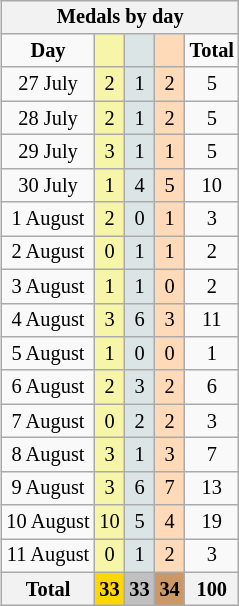<table class="wikitable" style="font-size:85%; float:right">
<tr style="text-align:center">
<th colspan=7>Medals by day</th>
</tr>
<tr style="text-align:center">
<td><strong>Day</strong></td>
<td style="background:#f7f6a8;"></td>
<td style="background:#dce5e5;"></td>
<td style="background:#ffdab9;"></td>
<td><strong>Total</strong></td>
</tr>
<tr style="text-align:center">
<td>27 July</td>
<td style="background:#f7f6a8;">2</td>
<td style="background:#dce5e5;">1</td>
<td style="background:#ffdab9;">2</td>
<td>5</td>
</tr>
<tr style="text-align:center">
<td>28 July</td>
<td style="background:#f7f6a8;">2</td>
<td style="background:#dce5e5;">1</td>
<td style="background:#ffdab9;">2</td>
<td>5</td>
</tr>
<tr style="text-align:center">
<td>29 July</td>
<td style="background:#f7f6a8;">3</td>
<td style="background:#dce5e5;">1</td>
<td style="background:#ffdab9;">1</td>
<td>5</td>
</tr>
<tr style="text-align:center">
<td>30 July</td>
<td style="background:#f7f6a8;">1</td>
<td style="background:#dce5e5;">4</td>
<td style="background:#ffdab9;">5</td>
<td>10</td>
</tr>
<tr style="text-align:center">
<td>1 August</td>
<td style="background:#f7f6a8;">2</td>
<td style="background:#dce5e5;">0</td>
<td style="background:#ffdab9;">1</td>
<td>3</td>
</tr>
<tr style="text-align:center">
<td>2 August</td>
<td style="background:#f7f6a8;">0</td>
<td style="background:#dce5e5;">1</td>
<td style="background:#ffdab9;">1</td>
<td>2</td>
</tr>
<tr style="text-align:center">
<td>3 August</td>
<td style="background:#f7f6a8;">1</td>
<td style="background:#dce5e5;">1</td>
<td style="background:#ffdab9;">0</td>
<td>2</td>
</tr>
<tr style="text-align:center">
<td>4 August</td>
<td style="background:#f7f6a8;">3</td>
<td style="background:#dce5e5;">6</td>
<td style="background:#ffdab9;">3</td>
<td>11</td>
</tr>
<tr style="text-align:center">
<td>5 August</td>
<td style="background:#f7f6a8;">1</td>
<td style="background:#dce5e5;">0</td>
<td style="background:#ffdab9;">0</td>
<td>1</td>
</tr>
<tr style="text-align:center">
<td>6 August</td>
<td style="background:#f7f6a8;">2</td>
<td style="background:#dce5e5;">3</td>
<td style="background:#ffdab9;">2</td>
<td>6</td>
</tr>
<tr style="text-align:center">
<td>7 August</td>
<td style="background:#f7f6a8;">0</td>
<td style="background:#dce5e5;">2</td>
<td style="background:#ffdab9;">2</td>
<td>3</td>
</tr>
<tr style="text-align:center">
<td>8 August</td>
<td style="background:#f7f6a8;">3</td>
<td style="background:#dce5e5;">1</td>
<td style="background:#ffdab9;">3</td>
<td>7</td>
</tr>
<tr style="text-align:center">
<td>9 August</td>
<td style="background:#f7f6a8;">3</td>
<td style="background:#dce5e5;">6</td>
<td style="background:#ffdab9;">7</td>
<td>13</td>
</tr>
<tr style="text-align:center">
<td>10 August</td>
<td style="background:#f7f6a8;">10</td>
<td style="background:#dce5e5;">5</td>
<td style="background:#ffdab9;">4</td>
<td>19</td>
</tr>
<tr style="text-align:center">
<td>11 August</td>
<td style="background:#f7f6a8;">0</td>
<td style="background:#dce5e5;">1</td>
<td style="background:#ffdab9;">2</td>
<td>3</td>
</tr>
<tr style="text-align:center">
<th>Total</th>
<th style="background:gold;">33</th>
<th style="background:silver;">33</th>
<th style="background:#c96;">34</th>
<th>100</th>
</tr>
</table>
